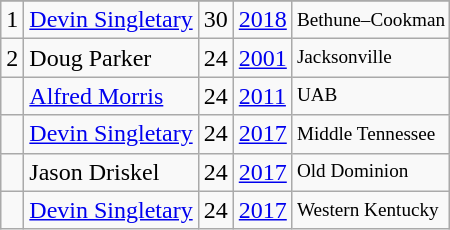<table class="wikitable">
<tr>
</tr>
<tr>
<td>1</td>
<td><a href='#'>Devin Singletary</a></td>
<td><abbr>30</abbr></td>
<td><a href='#'>2018</a></td>
<td style="font-size:80%;">Bethune–Cookman</td>
</tr>
<tr>
<td>2</td>
<td>Doug Parker</td>
<td><abbr>24</abbr></td>
<td><a href='#'>2001</a></td>
<td style="font-size:80%;">Jacksonville</td>
</tr>
<tr>
<td></td>
<td><a href='#'>Alfred Morris</a></td>
<td><abbr>24</abbr></td>
<td><a href='#'>2011</a></td>
<td style="font-size:80%;">UAB</td>
</tr>
<tr>
<td></td>
<td><a href='#'>Devin Singletary</a></td>
<td><abbr>24</abbr></td>
<td><a href='#'>2017</a></td>
<td style="font-size:80%;">Middle Tennessee</td>
</tr>
<tr>
<td></td>
<td>Jason Driskel</td>
<td><abbr>24</abbr></td>
<td><a href='#'>2017</a></td>
<td style="font-size:80%;">Old Dominion</td>
</tr>
<tr>
<td></td>
<td><a href='#'>Devin Singletary</a></td>
<td><abbr>24</abbr></td>
<td><a href='#'>2017</a></td>
<td style="font-size:80%;">Western Kentucky</td>
</tr>
</table>
